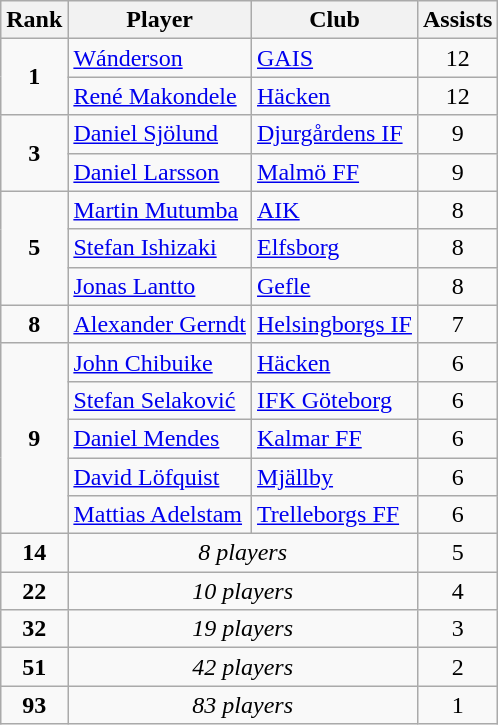<table class="wikitable" style="text-align:center;float:left;margin-right:1em;">
<tr>
<th>Rank</th>
<th>Player</th>
<th>Club</th>
<th>Assists</th>
</tr>
<tr>
<td rowspan="2"><strong>1</strong></td>
<td align="left"> <a href='#'>Wánderson</a></td>
<td align="left"><a href='#'>GAIS</a></td>
<td>12</td>
</tr>
<tr>
<td align="left"> <a href='#'>René Makondele</a></td>
<td align="left"><a href='#'>Häcken</a></td>
<td>12</td>
</tr>
<tr>
<td rowspan="2"><strong>3</strong></td>
<td align="left"> <a href='#'>Daniel Sjölund</a></td>
<td align="left"><a href='#'>Djurgårdens IF</a></td>
<td>9</td>
</tr>
<tr>
<td align="left"> <a href='#'>Daniel Larsson</a></td>
<td align="left"><a href='#'>Malmö FF</a></td>
<td>9</td>
</tr>
<tr>
<td rowspan="3"><strong>5</strong></td>
<td align="left"> <a href='#'>Martin Mutumba</a></td>
<td align="left"><a href='#'>AIK</a></td>
<td>8</td>
</tr>
<tr>
<td align="left"> <a href='#'>Stefan Ishizaki</a></td>
<td align="left"><a href='#'>Elfsborg</a></td>
<td>8</td>
</tr>
<tr>
<td align="left"> <a href='#'>Jonas Lantto</a></td>
<td align="left"><a href='#'>Gefle</a></td>
<td>8</td>
</tr>
<tr>
<td rowspan="1"><strong>8</strong></td>
<td align="left"> <a href='#'>Alexander Gerndt</a></td>
<td align="left"><a href='#'>Helsingborgs IF</a></td>
<td>7</td>
</tr>
<tr>
<td rowspan="5"><strong>9</strong></td>
<td align="left"> <a href='#'>John Chibuike</a></td>
<td align="left"><a href='#'>Häcken</a></td>
<td>6</td>
</tr>
<tr>
<td align="left"> <a href='#'>Stefan Selaković</a></td>
<td align="left"><a href='#'>IFK Göteborg</a></td>
<td>6</td>
</tr>
<tr>
<td align="left"> <a href='#'>Daniel Mendes</a></td>
<td align="left"><a href='#'>Kalmar FF</a></td>
<td>6</td>
</tr>
<tr>
<td align="left"> <a href='#'>David Löfquist</a></td>
<td align="left"><a href='#'>Mjällby</a></td>
<td>6</td>
</tr>
<tr>
<td align="left"> <a href='#'>Mattias Adelstam</a></td>
<td align="left"><a href='#'>Trelleborgs FF</a></td>
<td>6</td>
</tr>
<tr>
<td rowspan=1 align="center"><strong>14</strong></td>
<td colspan=2 align="center"><em>8 players</em></td>
<td rowspan=1 align="center">5</td>
</tr>
<tr>
<td rowspan=1 align="center"><strong>22</strong></td>
<td colspan=2 align="center"><em>10 players</em></td>
<td rowspan=1 align="center">4</td>
</tr>
<tr>
<td rowspan=1 align="center"><strong>32</strong></td>
<td colspan=2 align="center"><em>19 players</em></td>
<td rowspan=1 align="center">3</td>
</tr>
<tr>
<td rowspan=1 align="center"><strong>51</strong></td>
<td colspan=2 align="center"><em>42 players</em></td>
<td rowspan=1 align="center">2</td>
</tr>
<tr>
<td rowspan=1 align="center"><strong>93</strong></td>
<td colspan=2 align="center"><em>83 players</em></td>
<td rowspan=1 align="center">1</td>
</tr>
</table>
